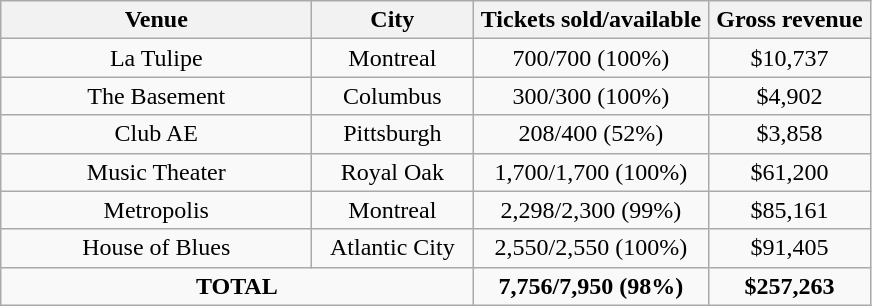<table class="wikitable" style="text-align:center">
<tr>
<th style="width:200px;">Venue</th>
<th style="width:100px;">City</th>
<th style="width:150px;">Tickets sold/available</th>
<th style="width:100px;">Gross revenue</th>
</tr>
<tr>
<td>La Tulipe</td>
<td>Montreal</td>
<td>700/700 (100%)</td>
<td>$10,737</td>
</tr>
<tr>
<td>The Basement</td>
<td>Columbus</td>
<td>300/300 (100%)</td>
<td>$4,902</td>
</tr>
<tr>
<td>Club AE</td>
<td>Pittsburgh</td>
<td>208/400 (52%)</td>
<td>$3,858</td>
</tr>
<tr>
<td>Music Theater</td>
<td>Royal Oak</td>
<td>1,700/1,700 (100%)</td>
<td>$61,200</td>
</tr>
<tr>
<td>Metropolis</td>
<td>Montreal</td>
<td>2,298/2,300 (99%)</td>
<td>$85,161</td>
</tr>
<tr>
<td>House of Blues</td>
<td>Atlantic City</td>
<td>2,550/2,550 (100%)</td>
<td>$91,405</td>
</tr>
<tr>
<td colspan="2"><strong>TOTAL</strong></td>
<td><strong>7,756/7,950 (98%)</strong></td>
<td><strong>$257,263</strong></td>
</tr>
</table>
